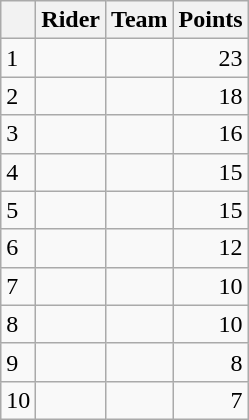<table class="wikitable">
<tr>
<th></th>
<th>Rider</th>
<th>Team</th>
<th>Points</th>
</tr>
<tr>
<td>1</td>
<td> </td>
<td></td>
<td align=right>23</td>
</tr>
<tr>
<td>2</td>
<td></td>
<td></td>
<td align=right>18</td>
</tr>
<tr>
<td>3</td>
<td> </td>
<td></td>
<td align=right>16</td>
</tr>
<tr>
<td>4</td>
<td></td>
<td></td>
<td align=right>15</td>
</tr>
<tr>
<td>5</td>
<td></td>
<td></td>
<td align=right>15</td>
</tr>
<tr>
<td>6</td>
<td></td>
<td></td>
<td align=right>12</td>
</tr>
<tr>
<td>7</td>
<td> </td>
<td></td>
<td align=right>10</td>
</tr>
<tr>
<td>8</td>
<td></td>
<td></td>
<td align=right>10</td>
</tr>
<tr>
<td>9</td>
<td></td>
<td></td>
<td align=right>8</td>
</tr>
<tr>
<td>10</td>
<td></td>
<td></td>
<td align=right>7</td>
</tr>
</table>
